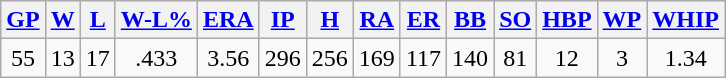<table class="wikitable">
<tr>
<th><a href='#'>GP</a></th>
<th><a href='#'>W</a></th>
<th><a href='#'>L</a></th>
<th><a href='#'>W-L%</a></th>
<th><a href='#'>ERA</a></th>
<th><a href='#'>IP</a></th>
<th><a href='#'>H</a></th>
<th><a href='#'>RA</a></th>
<th><a href='#'>ER</a></th>
<th><a href='#'>BB</a></th>
<th><a href='#'>SO</a></th>
<th><a href='#'>HBP</a></th>
<th><a href='#'>WP</a></th>
<th><a href='#'>WHIP</a></th>
</tr>
<tr align=center>
<td>55</td>
<td>13</td>
<td>17</td>
<td>.433</td>
<td>3.56</td>
<td>296</td>
<td>256</td>
<td>169</td>
<td>117</td>
<td>140</td>
<td>81</td>
<td>12</td>
<td>3</td>
<td>1.34</td>
</tr>
</table>
